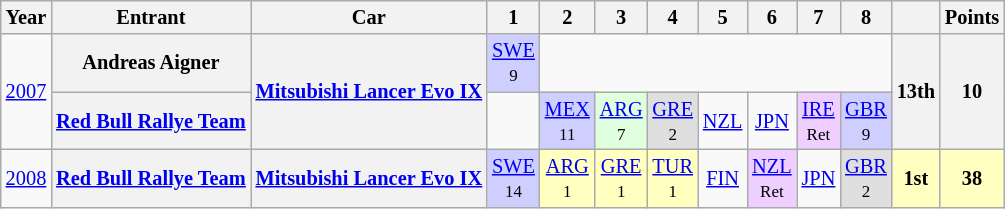<table class="wikitable" style="text-align:center; font-size:85%;">
<tr>
<th>Year</th>
<th>Entrant</th>
<th>Car</th>
<th>1</th>
<th>2</th>
<th>3</th>
<th>4</th>
<th>5</th>
<th>6</th>
<th>7</th>
<th>8</th>
<th></th>
<th>Points</th>
</tr>
<tr>
<td rowspan=2><a href='#'>2007</a></td>
<th nowrap>Andreas Aigner</th>
<th rowspan=2  nowrap><a href='#'>Mitsubishi Lancer Evo IX</a></th>
<td style="background:#CFCFFF;"><a href='#'>SWE</a><br><small>9</small></td>
<td colspan=7></td>
<th rowspan=2>13th</th>
<th rowspan=2>10</th>
</tr>
<tr>
<th nowrap><a href='#'>Red Bull Rallye Team</a></th>
<td></td>
<td style="background:#CFCFFF;"><a href='#'>MEX</a><br><small>11</small></td>
<td style="background:#DFFFDF;"><a href='#'>ARG</a><br><small>7</small></td>
<td style="background:#DFDFDF;"><a href='#'>GRE</a><br><small>2</small></td>
<td><a href='#'>NZL</a></td>
<td><a href='#'>JPN</a></td>
<td style="background:#EFCFFF;"><a href='#'>IRE</a><br><small>Ret</small></td>
<td style="background:#CFCFFF;"><a href='#'>GBR</a><br><small>9</small></td>
</tr>
<tr>
<td><a href='#'>2008</a></td>
<th nowrap><a href='#'>Red Bull Rallye Team</a></th>
<th nowrap><a href='#'>Mitsubishi Lancer Evo IX</a></th>
<td style="background:#CFCFFF;"><a href='#'>SWE</a><br><small>14</small></td>
<td style="background:#FFFFBF;"><a href='#'>ARG</a><br><small>1</small></td>
<td style="background:#FFFFBF;"><a href='#'>GRE</a><br><small>1</small></td>
<td style="background:#FFFFBF;"><a href='#'>TUR</a><br><small>1</small></td>
<td><a href='#'>FIN</a></td>
<td style="background:#EFCFFF;"><a href='#'>NZL</a><br><small>Ret</small></td>
<td><a href='#'>JPN</a></td>
<td style="background:#DFDFDF;"><a href='#'>GBR</a><br><small>2</small></td>
<td style="background:#FFFFBF;"><strong>1st</strong></td>
<td style="background:#FFFFBF;"><strong>38</strong></td>
</tr>
</table>
